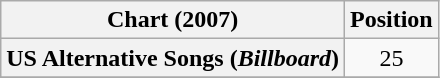<table class="wikitable plainrowheaders" style="text-align:center;">
<tr>
<th>Chart (2007)</th>
<th>Position</th>
</tr>
<tr>
<th scope="row">US Alternative Songs (<em>Billboard</em>)</th>
<td>25</td>
</tr>
<tr>
</tr>
</table>
